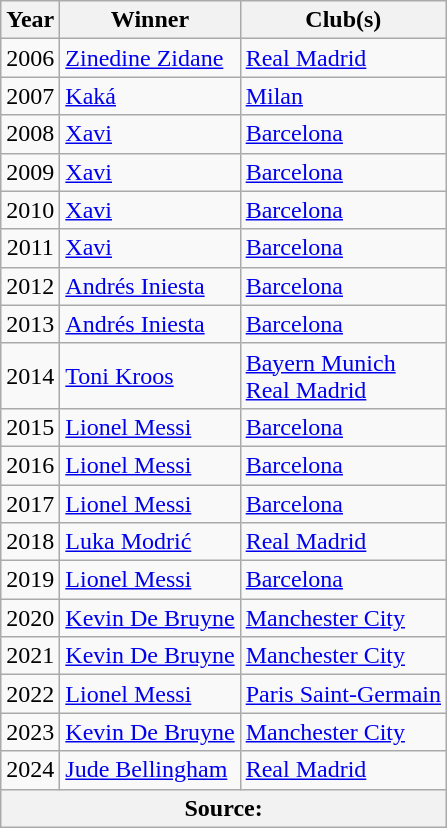<table class="wikitable">
<tr>
<th>Year</th>
<th>Winner</th>
<th>Club(s)</th>
</tr>
<tr>
<td align="center">2006</td>
<td> <a href='#'>Zinedine Zidane</a></td>
<td> <a href='#'>Real Madrid</a></td>
</tr>
<tr>
<td align="center">2007</td>
<td> <a href='#'>Kaká</a></td>
<td> <a href='#'>Milan</a></td>
</tr>
<tr>
<td align="center">2008</td>
<td> <a href='#'>Xavi</a></td>
<td> <a href='#'>Barcelona</a></td>
</tr>
<tr>
<td align="center">2009</td>
<td> <a href='#'>Xavi</a></td>
<td> <a href='#'>Barcelona</a></td>
</tr>
<tr>
<td align="center">2010</td>
<td> <a href='#'>Xavi</a></td>
<td> <a href='#'>Barcelona</a></td>
</tr>
<tr>
<td align="center">2011</td>
<td> <a href='#'>Xavi</a></td>
<td> <a href='#'>Barcelona</a></td>
</tr>
<tr>
<td align="center">2012</td>
<td> <a href='#'>Andrés Iniesta</a></td>
<td> <a href='#'>Barcelona</a></td>
</tr>
<tr>
<td align="center">2013</td>
<td> <a href='#'>Andrés Iniesta</a></td>
<td> <a href='#'>Barcelona</a></td>
</tr>
<tr>
<td align="center">2014</td>
<td> <a href='#'>Toni Kroos</a></td>
<td> <a href='#'>Bayern Munich</a><br> <a href='#'>Real Madrid</a></td>
</tr>
<tr>
<td align="center">2015</td>
<td> <a href='#'>Lionel Messi</a></td>
<td> <a href='#'>Barcelona</a></td>
</tr>
<tr>
<td align="center">2016</td>
<td> <a href='#'>Lionel Messi</a></td>
<td> <a href='#'>Barcelona</a></td>
</tr>
<tr>
<td align="center">2017</td>
<td> <a href='#'>Lionel Messi</a></td>
<td> <a href='#'>Barcelona</a></td>
</tr>
<tr>
<td align="center">2018</td>
<td> <a href='#'>Luka Modrić</a></td>
<td> <a href='#'>Real Madrid</a></td>
</tr>
<tr>
<td align="center">2019</td>
<td> <a href='#'>Lionel Messi</a></td>
<td> <a href='#'>Barcelona</a></td>
</tr>
<tr>
<td align="center">2020</td>
<td> <a href='#'>Kevin De Bruyne</a></td>
<td> <a href='#'>Manchester City</a></td>
</tr>
<tr>
<td>2021</td>
<td> <a href='#'>Kevin De Bruyne</a></td>
<td> <a href='#'>Manchester City</a></td>
</tr>
<tr>
<td>2022</td>
<td> <a href='#'>Lionel Messi</a></td>
<td> <a href='#'>Paris Saint-Germain</a></td>
</tr>
<tr>
<td>2023</td>
<td> <a href='#'>Kevin De Bruyne</a></td>
<td> <a href='#'>Manchester City</a></td>
</tr>
<tr>
<td>2024</td>
<td> <a href='#'>Jude Bellingham</a></td>
<td> <a href='#'>Real Madrid</a></td>
</tr>
<tr>
<th colspan =4>Source:</th>
</tr>
</table>
